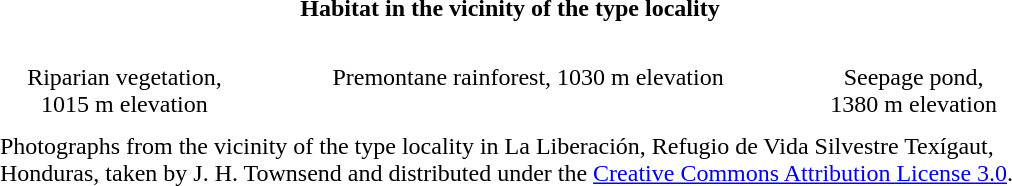<table style="margin:0.5em auto 0.5em auto; text-align:center; width:700px;" cellpadding="0" cellspacing="10">
<tr>
<td colspan="3"><strong>Habitat in the vicinity of the type locality</strong></td>
</tr>
<tr style="vertical-align:top;">
<td style="width:130px;"><br>Riparian vegetation, 1015 m elevation</td>
<td style="width:276px;"><br>Premontane rainforest, 1030 m elevation</td>
<td style="width:110px;"><br>Seepage pond, 1380 m elevation</td>
</tr>
<tr style="text-align:left;">
<td colspan="3">Photographs from the vicinity of the type locality in La Liberación, Refugio de Vida Silvestre Texígaut, Honduras, taken by J. H. Townsend and distributed under the <a href='#'>Creative Commons Attribution License 3.0</a>.</td>
</tr>
</table>
